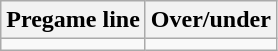<table class="wikitable">
<tr align="center">
<th style=>Pregame line</th>
<th style=>Over/under</th>
</tr>
<tr align="center">
<td></td>
<td></td>
</tr>
</table>
